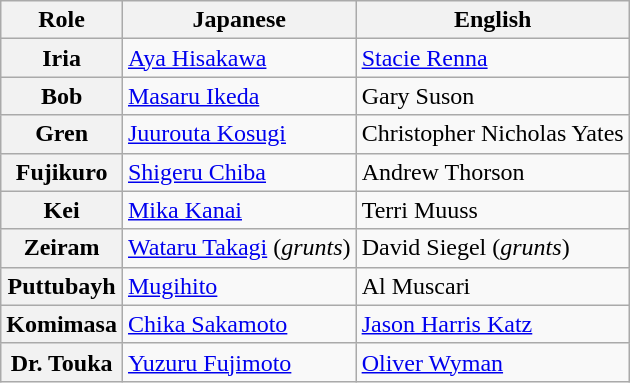<table class="wikitable mw-collapsible">
<tr>
<th>Role</th>
<th>Japanese</th>
<th>English</th>
</tr>
<tr>
<th>Iria</th>
<td><a href='#'>Aya Hisakawa</a></td>
<td><a href='#'>Stacie Renna</a></td>
</tr>
<tr>
<th>Bob</th>
<td><a href='#'>Masaru Ikeda</a></td>
<td>Gary Suson</td>
</tr>
<tr>
<th>Gren</th>
<td><a href='#'>Juurouta Kosugi</a></td>
<td>Christopher Nicholas Yates</td>
</tr>
<tr>
<th>Fujikuro</th>
<td><a href='#'>Shigeru Chiba</a></td>
<td>Andrew Thorson</td>
</tr>
<tr>
<th>Kei</th>
<td><a href='#'>Mika Kanai</a></td>
<td>Terri Muuss</td>
</tr>
<tr>
<th>Zeiram</th>
<td><a href='#'>Wataru Takagi</a> (<em>grunts</em>)</td>
<td>David Siegel (<em>grunts</em>)</td>
</tr>
<tr>
<th>Puttubayh</th>
<td><a href='#'>Mugihito</a></td>
<td>Al Muscari</td>
</tr>
<tr>
<th>Komimasa</th>
<td><a href='#'>Chika Sakamoto</a></td>
<td><a href='#'>Jason Harris Katz</a></td>
</tr>
<tr>
<th>Dr. Touka</th>
<td><a href='#'>Yuzuru Fujimoto</a></td>
<td><a href='#'>Oliver Wyman</a></td>
</tr>
</table>
